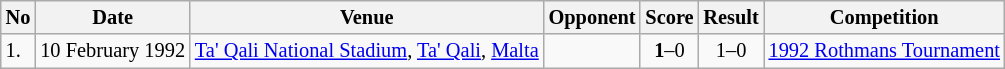<table class="wikitable" style="font-size:85%;">
<tr>
<th>No</th>
<th>Date</th>
<th>Venue</th>
<th>Opponent</th>
<th>Score</th>
<th>Result</th>
<th>Competition</th>
</tr>
<tr>
<td>1.</td>
<td>10 February 1992</td>
<td><a href='#'>Ta' Qali National Stadium</a>, <a href='#'>Ta' Qali</a>, <a href='#'>Malta</a></td>
<td></td>
<td align=center><strong>1</strong>–0</td>
<td align=center>1–0</td>
<td><a href='#'>1992 Rothmans Tournament</a></td>
</tr>
</table>
